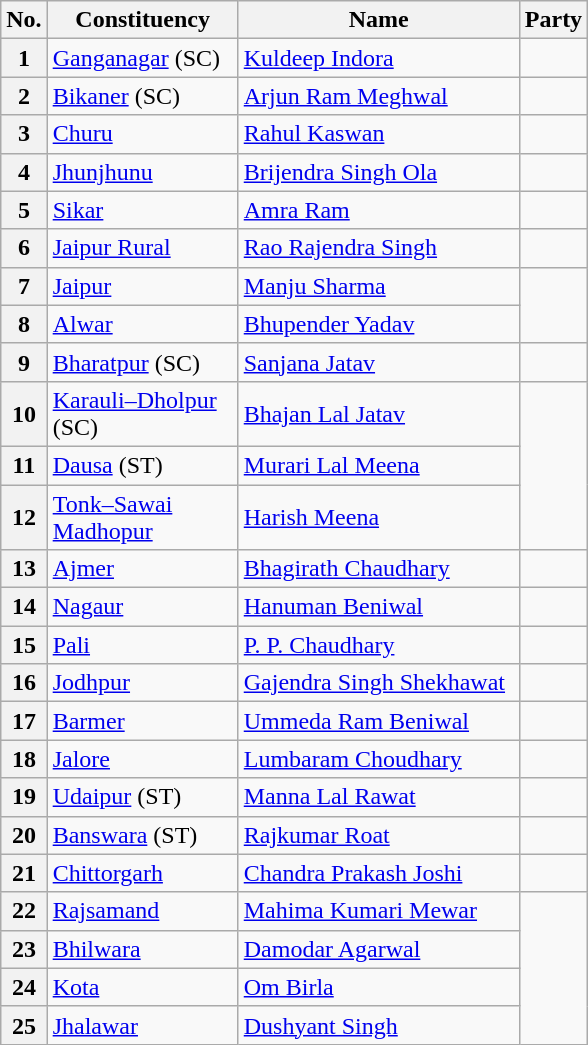<table class="sortable wikitable">
<tr>
<th>No.</th>
<th style="width:120px">Constituency</th>
<th style="width:180px">Name</th>
<th colspan=2>Party</th>
</tr>
<tr>
<th>1</th>
<td><a href='#'>Ganganagar</a> (SC)</td>
<td><a href='#'>Kuldeep Indora</a></td>
<td></td>
</tr>
<tr>
<th>2</th>
<td><a href='#'>Bikaner</a> (SC)</td>
<td><a href='#'>Arjun Ram Meghwal</a></td>
<td></td>
</tr>
<tr>
<th>3</th>
<td><a href='#'>Churu</a></td>
<td><a href='#'>Rahul Kaswan</a></td>
<td></td>
</tr>
<tr>
<th>4</th>
<td><a href='#'>Jhunjhunu</a></td>
<td><a href='#'>Brijendra Singh Ola</a></td>
</tr>
<tr>
<th>5</th>
<td><a href='#'>Sikar</a></td>
<td><a href='#'>Amra Ram</a></td>
<td></td>
</tr>
<tr>
<th>6</th>
<td><a href='#'>Jaipur Rural</a></td>
<td><a href='#'>Rao Rajendra Singh</a></td>
<td></td>
</tr>
<tr>
<th>7</th>
<td><a href='#'>Jaipur</a></td>
<td><a href='#'>Manju Sharma</a></td>
</tr>
<tr>
<th>8</th>
<td><a href='#'>Alwar</a></td>
<td><a href='#'>Bhupender Yadav</a></td>
</tr>
<tr>
<th>9</th>
<td><a href='#'>Bharatpur</a> (SC)</td>
<td><a href='#'>Sanjana Jatav</a></td>
<td></td>
</tr>
<tr>
<th>10</th>
<td><a href='#'>Karauli–Dholpur</a> (SC)</td>
<td><a href='#'>Bhajan Lal Jatav</a></td>
</tr>
<tr>
<th>11</th>
<td><a href='#'>Dausa</a> (ST)</td>
<td><a href='#'>Murari Lal Meena</a></td>
</tr>
<tr>
<th>12</th>
<td><a href='#'>Tonk–Sawai Madhopur</a></td>
<td><a href='#'>Harish Meena</a></td>
</tr>
<tr>
<th>13</th>
<td><a href='#'>Ajmer</a></td>
<td><a href='#'>Bhagirath Chaudhary</a></td>
<td></td>
</tr>
<tr>
<th>14</th>
<td><a href='#'>Nagaur</a></td>
<td><a href='#'>Hanuman Beniwal</a></td>
<td></td>
</tr>
<tr>
<th>15</th>
<td><a href='#'>Pali</a></td>
<td><a href='#'>P. P. Chaudhary</a></td>
<td></td>
</tr>
<tr>
<th>16</th>
<td><a href='#'>Jodhpur</a></td>
<td><a href='#'>Gajendra Singh Shekhawat</a></td>
</tr>
<tr>
<th>17</th>
<td><a href='#'>Barmer</a></td>
<td><a href='#'>Ummeda Ram Beniwal</a></td>
<td></td>
</tr>
<tr>
<th>18</th>
<td><a href='#'>Jalore</a></td>
<td><a href='#'>Lumbaram Choudhary</a></td>
<td></td>
</tr>
<tr>
<th>19</th>
<td><a href='#'>Udaipur</a> (ST)</td>
<td><a href='#'>Manna Lal Rawat</a></td>
</tr>
<tr>
<th>20</th>
<td><a href='#'>Banswara</a> (ST)</td>
<td><a href='#'>Rajkumar Roat</a></td>
<td></td>
</tr>
<tr>
<th>21</th>
<td><a href='#'>Chittorgarh</a></td>
<td><a href='#'>Chandra Prakash Joshi</a></td>
<td></td>
</tr>
<tr>
<th>22</th>
<td><a href='#'>Rajsamand</a></td>
<td><a href='#'>Mahima Kumari Mewar</a></td>
</tr>
<tr>
<th>23</th>
<td><a href='#'>Bhilwara</a></td>
<td><a href='#'>Damodar Agarwal</a></td>
</tr>
<tr>
<th>24</th>
<td><a href='#'>Kota</a></td>
<td><a href='#'>Om Birla</a></td>
</tr>
<tr>
<th>25</th>
<td><a href='#'>Jhalawar</a></td>
<td><a href='#'>Dushyant Singh</a></td>
</tr>
</table>
